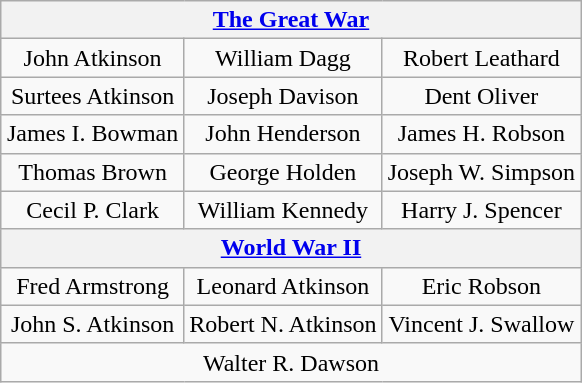<table class=wikitable style="margin: 0.5em auto; text-align: center">
<tr>
<th colspan=3><a href='#'>The Great War</a></th>
</tr>
<tr>
<td>John Atkinson</td>
<td>William Dagg</td>
<td>Robert Leathard</td>
</tr>
<tr>
<td>Surtees Atkinson</td>
<td>Joseph Davison</td>
<td>Dent Oliver</td>
</tr>
<tr>
<td>James I. Bowman</td>
<td>John Henderson</td>
<td>James H. Robson</td>
</tr>
<tr>
<td>Thomas Brown</td>
<td>George Holden</td>
<td>Joseph W. Simpson</td>
</tr>
<tr>
<td>Cecil P. Clark</td>
<td>William Kennedy</td>
<td>Harry J. Spencer</td>
</tr>
<tr>
<th colspan=3><a href='#'>World War II</a></th>
</tr>
<tr>
<td>Fred Armstrong</td>
<td>Leonard Atkinson</td>
<td>Eric Robson</td>
</tr>
<tr>
<td>John S. Atkinson</td>
<td>Robert N. Atkinson</td>
<td>Vincent J. Swallow</td>
</tr>
<tr>
<td colspan=3>Walter R. Dawson</td>
</tr>
</table>
